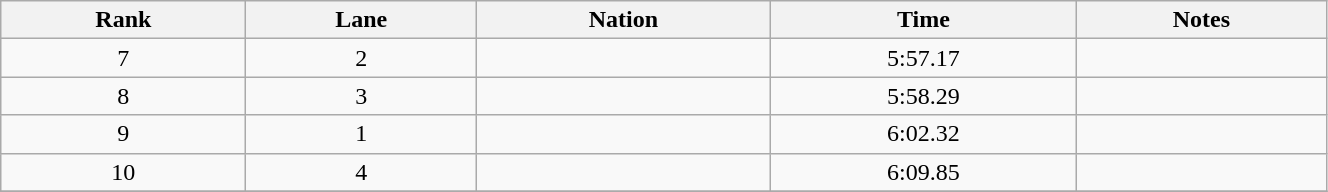<table class="wikitable sortable" style="text-align:center; width: 70%;">
<tr>
<th>Rank</th>
<th>Lane</th>
<th>Nation</th>
<th>Time</th>
<th>Notes</th>
</tr>
<tr>
<td>7</td>
<td>2</td>
<td align=left></td>
<td>5:57.17</td>
<td></td>
</tr>
<tr>
<td>8</td>
<td>3</td>
<td align=left></td>
<td>5:58.29</td>
<td></td>
</tr>
<tr>
<td>9</td>
<td>1</td>
<td align=left></td>
<td>6:02.32</td>
<td></td>
</tr>
<tr>
<td>10</td>
<td>4</td>
<td align=left></td>
<td>6:09.85</td>
<td></td>
</tr>
<tr>
</tr>
</table>
